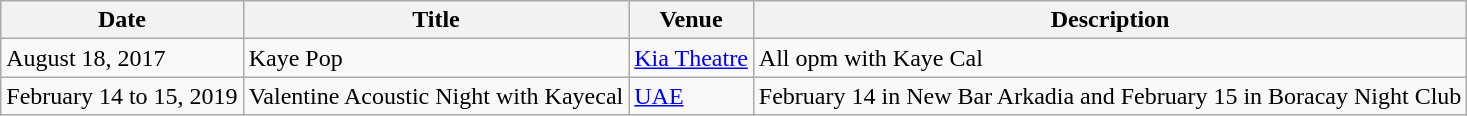<table class="wikitable">
<tr>
<th>Date</th>
<th>Title</th>
<th>Venue</th>
<th>Description</th>
</tr>
<tr>
<td>August 18, 2017</td>
<td>Kaye Pop</td>
<td><a href='#'>Kia Theatre</a></td>
<td>All opm with Kaye Cal</td>
</tr>
<tr>
<td>February 14 to 15, 2019</td>
<td>Valentine Acoustic Night with Kayecal</td>
<td><a href='#'>UAE</a></td>
<td>February 14 in New Bar Arkadia and February 15 in Boracay Night Club</td>
</tr>
</table>
